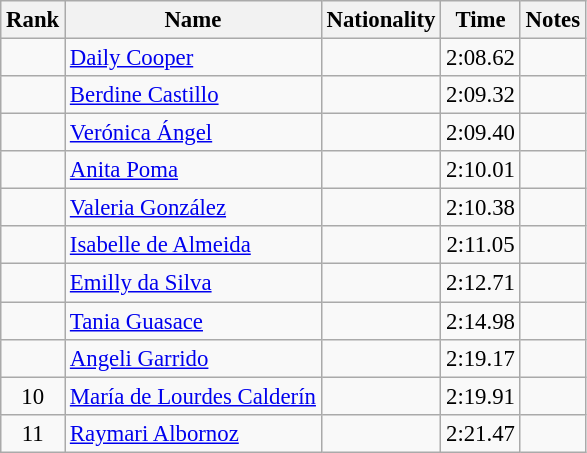<table class="wikitable sortable" style="text-align:center;font-size:95%">
<tr>
<th>Rank</th>
<th>Name</th>
<th>Nationality</th>
<th>Time</th>
<th>Notes</th>
</tr>
<tr>
<td></td>
<td align=left><a href='#'>Daily Cooper</a></td>
<td align=left></td>
<td>2:08.62</td>
<td></td>
</tr>
<tr>
<td></td>
<td align=left><a href='#'>Berdine Castillo</a></td>
<td align=left></td>
<td>2:09.32</td>
<td></td>
</tr>
<tr>
<td></td>
<td align=left><a href='#'>Verónica Ángel</a></td>
<td align=left></td>
<td>2:09.40</td>
<td></td>
</tr>
<tr>
<td></td>
<td align=left><a href='#'>Anita Poma</a></td>
<td align=left></td>
<td>2:10.01</td>
<td></td>
</tr>
<tr>
<td></td>
<td align=left><a href='#'>Valeria González</a></td>
<td align=left></td>
<td>2:10.38</td>
<td></td>
</tr>
<tr>
<td></td>
<td align=left><a href='#'>Isabelle de Almeida</a></td>
<td align=left></td>
<td>2:11.05</td>
<td></td>
</tr>
<tr>
<td></td>
<td align=left><a href='#'>Emilly da Silva</a></td>
<td align=left></td>
<td>2:12.71</td>
<td></td>
</tr>
<tr>
<td></td>
<td align=left><a href='#'>Tania Guasace</a></td>
<td align=left></td>
<td>2:14.98</td>
<td></td>
</tr>
<tr>
<td></td>
<td align=left><a href='#'>Angeli Garrido</a></td>
<td align=left></td>
<td>2:19.17</td>
<td></td>
</tr>
<tr>
<td>10</td>
<td align=left><a href='#'>María de Lourdes Calderín</a></td>
<td align=left></td>
<td>2:19.91</td>
<td></td>
</tr>
<tr>
<td>11</td>
<td align=left><a href='#'>Raymari Albornoz</a></td>
<td align=left></td>
<td>2:21.47</td>
<td></td>
</tr>
</table>
